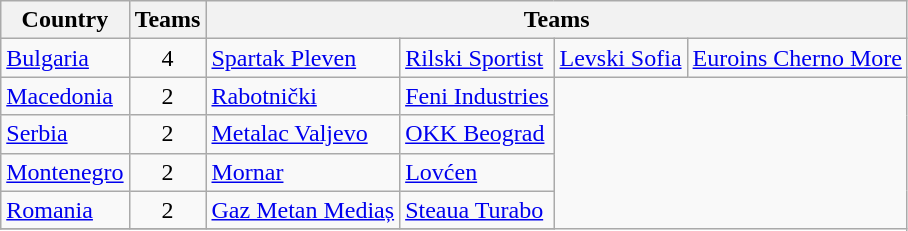<table class="wikitable">
<tr>
<th rowspan=1>Country</th>
<th rowspan=1>Teams</th>
<th colspan=5>Teams</th>
</tr>
<tr>
<td> <a href='#'>Bulgaria</a></td>
<td align=center>4</td>
<td><a href='#'>Spartak Pleven</a></td>
<td><a href='#'>Rilski Sportist</a></td>
<td><a href='#'>Levski Sofia</a></td>
<td><a href='#'>Euroins Cherno More</a></td>
</tr>
<tr>
<td> <a href='#'>Macedonia</a></td>
<td align=center>2</td>
<td><a href='#'>Rabotnički</a></td>
<td><a href='#'>Feni Industries</a></td>
</tr>
<tr>
<td> <a href='#'>Serbia</a></td>
<td align=center>2</td>
<td><a href='#'>Metalac Valjevo</a></td>
<td><a href='#'>OKK Beograd</a></td>
</tr>
<tr>
<td> <a href='#'>Montenegro</a></td>
<td align=center>2</td>
<td><a href='#'>Mornar</a></td>
<td><a href='#'>Lovćen</a></td>
</tr>
<tr>
<td> <a href='#'>Romania</a></td>
<td align=center>2</td>
<td><a href='#'>Gaz Metan Mediaș</a></td>
<td><a href='#'>Steaua Turabo</a></td>
</tr>
<tr>
</tr>
</table>
